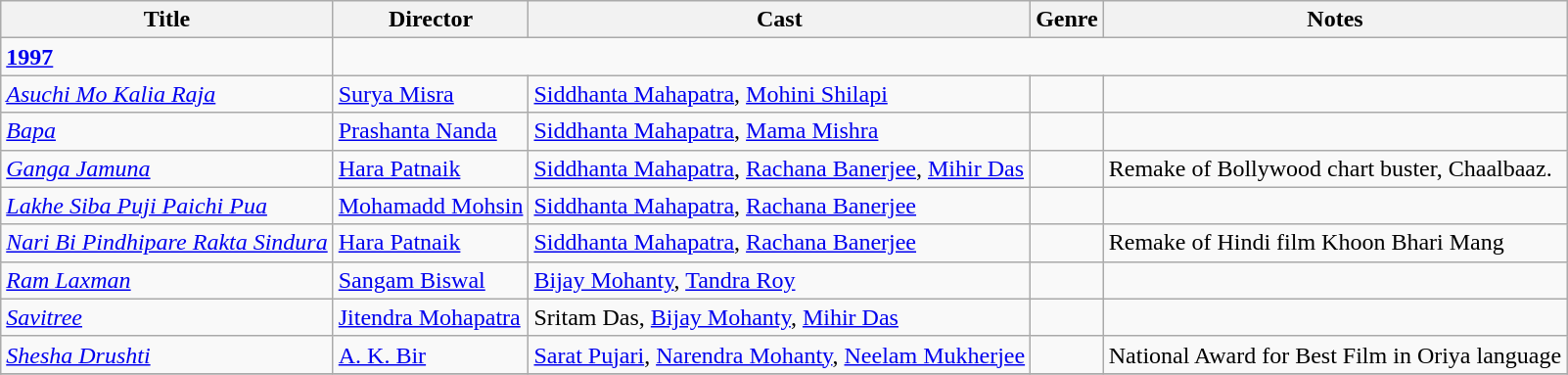<table class="wikitable sortable">
<tr>
<th>Title</th>
<th>Director</th>
<th>Cast</th>
<th>Genre</th>
<th>Notes</th>
</tr>
<tr>
<td><strong><a href='#'>1997</a></strong></td>
</tr>
<tr>
<td><em><a href='#'>Asuchi Mo Kalia Raja</a></em></td>
<td><a href='#'>Surya Misra</a></td>
<td><a href='#'>Siddhanta Mahapatra</a>, <a href='#'>Mohini Shilapi</a></td>
<td></td>
<td></td>
</tr>
<tr>
<td><em><a href='#'>Bapa</a></em></td>
<td><a href='#'>Prashanta Nanda</a></td>
<td><a href='#'>Siddhanta Mahapatra</a>, <a href='#'>Mama Mishra</a></td>
<td></td>
<td></td>
</tr>
<tr>
<td><em><a href='#'>Ganga Jamuna</a></em></td>
<td><a href='#'>Hara Patnaik</a></td>
<td><a href='#'>Siddhanta Mahapatra</a>, <a href='#'>Rachana Banerjee</a>, <a href='#'>Mihir Das</a></td>
<td></td>
<td>Remake of Bollywood chart buster, Chaalbaaz.</td>
</tr>
<tr>
<td><em><a href='#'>Lakhe Siba Puji Paichi Pua</a></em></td>
<td><a href='#'>Mohamadd Mohsin</a></td>
<td><a href='#'>Siddhanta Mahapatra</a>, <a href='#'>Rachana Banerjee</a></td>
<td></td>
<td></td>
</tr>
<tr>
<td><em><a href='#'>Nari Bi Pindhipare Rakta Sindura</a></em></td>
<td><a href='#'>Hara Patnaik</a></td>
<td><a href='#'>Siddhanta Mahapatra</a>, <a href='#'>Rachana Banerjee</a></td>
<td></td>
<td>Remake of Hindi film Khoon Bhari Mang</td>
</tr>
<tr>
<td><em><a href='#'>Ram Laxman</a></em></td>
<td><a href='#'>Sangam Biswal</a></td>
<td><a href='#'>Bijay Mohanty</a>, <a href='#'>Tandra Roy</a></td>
<td></td>
<td></td>
</tr>
<tr>
<td><em><a href='#'>Savitree</a></em></td>
<td><a href='#'>Jitendra Mohapatra</a></td>
<td>Sritam Das, <a href='#'>Bijay Mohanty</a>, <a href='#'>Mihir Das</a></td>
<td></td>
<td></td>
</tr>
<tr>
<td><em><a href='#'>Shesha Drushti</a></em></td>
<td><a href='#'>A. K. Bir</a></td>
<td><a href='#'>Sarat Pujari</a>, <a href='#'>Narendra Mohanty</a>, <a href='#'>Neelam Mukherjee</a></td>
<td></td>
<td>National Award for Best Film in Oriya language</td>
</tr>
<tr>
</tr>
</table>
